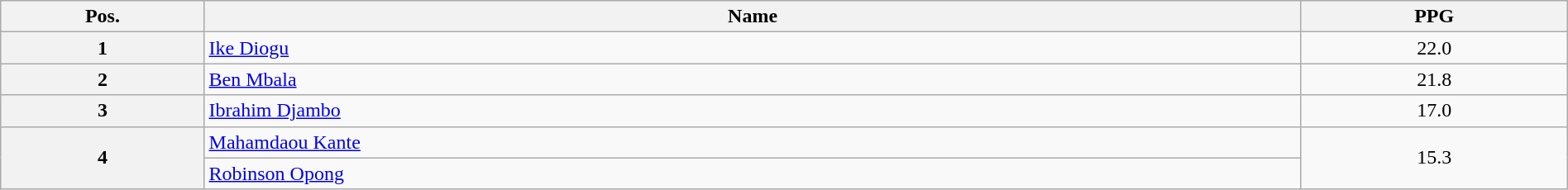<table class=wikitable width=100% style="text-align:center;">
<tr>
<th width="13%">Pos.</th>
<th width="70%">Name</th>
<th width="17%">PPG</th>
</tr>
<tr>
<th>1</th>
<td align=left> <a href='#'>Ike Diogu</a></td>
<td>22.0</td>
</tr>
<tr>
<th>2</th>
<td align=left> <a href='#'>Ben Mbala</a></td>
<td>21.8</td>
</tr>
<tr>
<th>3</th>
<td align=left> <a href='#'>Ibrahim Djambo</a></td>
<td>17.0</td>
</tr>
<tr>
<th rowspan=2>4</th>
<td align=left> <a href='#'>Mahamdaou Kante</a></td>
<td rowspan=2>15.3</td>
</tr>
<tr>
<td align=left> <a href='#'>Robinson Opong</a></td>
</tr>
</table>
